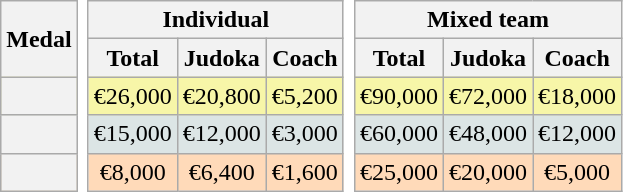<table class=wikitable style="border: none; background: none; text-align:center;">
<tr>
<th rowspan=2>Medal</th>
<td rowspan=5 style="width:1; border: none; background: none;"></td>
<th colspan=3>Individual</th>
<td rowspan=5 style="width:1; border: none; background: none;"></td>
<th colspan=3>Mixed team</th>
</tr>
<tr>
<th>Total</th>
<th>Judoka</th>
<th>Coach</th>
<th>Total</th>
<th>Judoka</th>
<th>Coach</th>
</tr>
<tr bgcolor=F7F6A8>
<th></th>
<td>€26,000</td>
<td>€20,800</td>
<td>€5,200</td>
<td>€90,000</td>
<td>€72,000</td>
<td>€18,000</td>
</tr>
<tr bgcolor=DCE5E5>
<th></th>
<td>€15,000</td>
<td>€12,000</td>
<td>€3,000</td>
<td>€60,000</td>
<td>€48,000</td>
<td>€12,000</td>
</tr>
<tr bgcolor=FFDAB9>
<th></th>
<td>€8,000</td>
<td>€6,400</td>
<td>€1,600</td>
<td>€25,000</td>
<td>€20,000</td>
<td>€5,000</td>
</tr>
</table>
